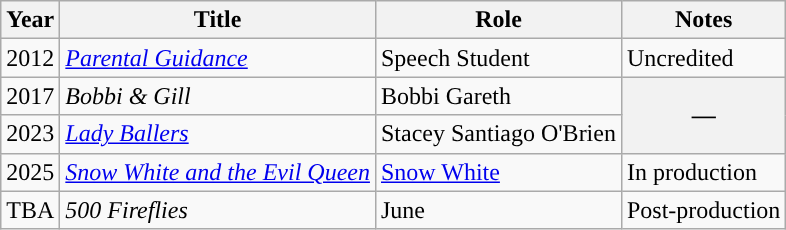<table class="wikitable sortable">
<tr>
<th>Year</th>
<th>Title</th>
<th>Role</th>
<th class="unsortable">Notes</th>
</tr>
<tr>
<td>2012</td>
<td><em><a href='#'>Parental Guidance</a></em></td>
<td>Speech Student</td>
<td>Uncredited</td>
</tr>
<tr>
<td>2017</td>
<td><em>Bobbi & Gill</em></td>
<td>Bobbi Gareth</td>
<th rowspan="2">—</th>
</tr>
<tr>
<td>2023</td>
<td><em><a href='#'>Lady Ballers</a></em></td>
<td>Stacey Santiago O'Brien</td>
</tr>
<tr>
<td>2025</td>
<td><em><a href='#'>Snow White and the Evil Queen</a></em></td>
<td><a href='#'>Snow White</a></td>
<td>In production</td>
</tr>
<tr>
<td>TBA</td>
<td><em>500 Fireflies</em></td>
<td>June</td>
<td>Post-production</td>
</tr>
</table>
